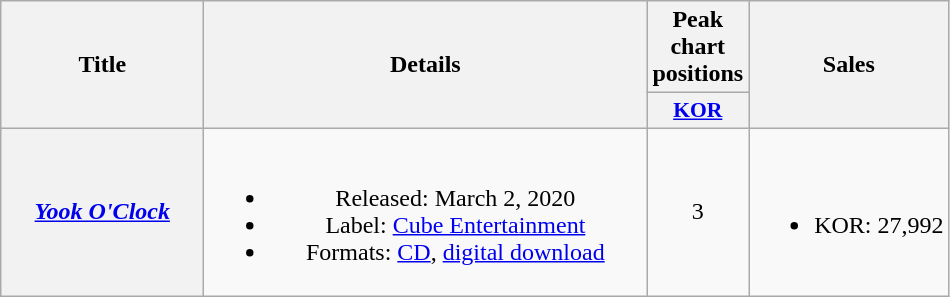<table class="wikitable plainrowheaders" style="text-align:center">
<tr>
<th scope="col" rowspan="2" style="width:8em">Title</th>
<th scope="col" rowspan="2" style="width:18em">Details</th>
<th scope="col" colspan="1">Peak chart positions</th>
<th scope="col" rowspan="2">Sales</th>
</tr>
<tr>
<th scope="col" style="width:3em;font-size:90%"><a href='#'>KOR</a><br></th>
</tr>
<tr>
<th scope="row"><em><a href='#'>Yook O'Clock</a></em></th>
<td><br><ul><li>Released: March 2, 2020</li><li>Label: <a href='#'>Cube Entertainment</a></li><li>Formats: <a href='#'>CD</a>, <a href='#'>digital download</a></li></ul></td>
<td>3</td>
<td><br><ul><li>KOR: 27,992</li></ul></td>
</tr>
</table>
